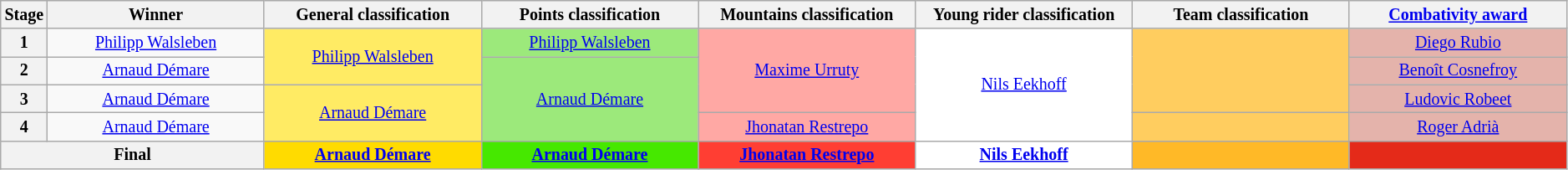<table class="wikitable" style="text-align: center; font-size:smaller;">
<tr style="background:#efefef;">
<th style="width:2%;">Stage</th>
<th style="width:14%;">Winner</th>
<th style="width:14%;">General classification<br></th>
<th style="width:14%;">Points classification<br></th>
<th style="width:14%;">Mountains classification<br></th>
<th style="width:14%;">Young rider classification<br></th>
<th style="width:14%;">Team classification</th>
<th style="width:14%;"><a href='#'>Combativity award</a></th>
</tr>
<tr>
<th>1</th>
<td><a href='#'>Philipp Walsleben</a></td>
<td style="background:#FFEB64;" rowspan="2"><a href='#'>Philipp Walsleben</a></td>
<td style="background:#9CE97B;"><a href='#'>Philipp Walsleben</a></td>
<td style="background:#FFA8A4;" rowspan="3"><a href='#'>Maxime Urruty</a></td>
<td style="background:white;" rowspan="4"><a href='#'>Nils Eekhoff</a></td>
<td style="background:#FFCD5F;" rowspan="3"></td>
<td style="background:#E4B3AB;"><a href='#'>Diego Rubio</a></td>
</tr>
<tr>
<th>2</th>
<td><a href='#'>Arnaud Démare</a></td>
<td style="background:#9CE97B;" rowspan="3"><a href='#'>Arnaud Démare</a></td>
<td style="background:#E4B3AB;"><a href='#'>Benoît Cosnefroy</a></td>
</tr>
<tr>
<th>3</th>
<td><a href='#'>Arnaud Démare</a></td>
<td style="background:#FFEB64;" rowspan="2"><a href='#'>Arnaud Démare</a></td>
<td style="background:#E4B3AB;"><a href='#'>Ludovic Robeet</a></td>
</tr>
<tr>
<th>4</th>
<td><a href='#'>Arnaud Démare</a></td>
<td style="background:#FFA8A4;"><a href='#'>Jhonatan Restrepo</a></td>
<td style="background:#FFCD5F;"></td>
<td style="background:#E4B3AB;"><a href='#'>Roger Adrià</a></td>
</tr>
<tr>
<th colspan="2">Final</th>
<th style="background:#FFDB00;"><a href='#'>Arnaud Démare</a></th>
<th style="background:#46E800;"><a href='#'>Arnaud Démare</a></th>
<th style="background:#FF3E33;"><a href='#'>Jhonatan Restrepo</a></th>
<th style="background:white;"><a href='#'>Nils Eekhoff</a></th>
<th style="background:#FFB927;"></th>
<th style="background:#E42A19;"></th>
</tr>
</table>
